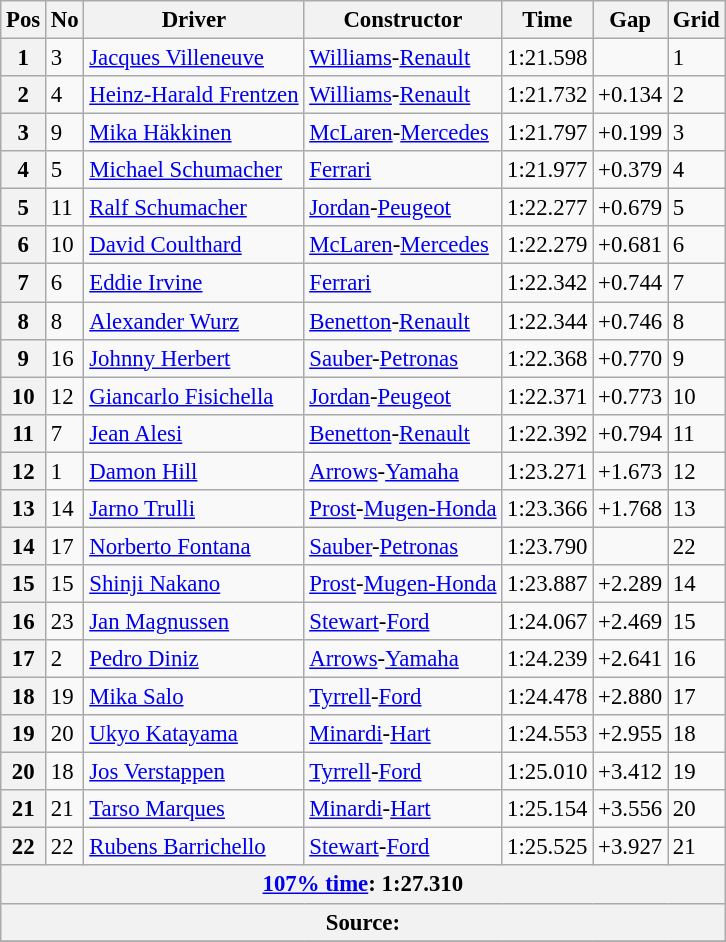<table class="wikitable sortable" style="font-size: 95%;">
<tr>
<th>Pos</th>
<th>No</th>
<th>Driver</th>
<th>Constructor</th>
<th>Time</th>
<th>Gap</th>
<th>Grid</th>
</tr>
<tr>
<th>1</th>
<td>3</td>
<td data-sort-value="vil"> <a href='#'>Jacques Villeneuve</a></td>
<td><a href='#'>Williams</a>-<a href='#'>Renault</a></td>
<td>1:21.598</td>
<td></td>
<td>1</td>
</tr>
<tr>
<th>2</th>
<td>4</td>
<td data-sort-value="fre"> <a href='#'>Heinz-Harald Frentzen</a></td>
<td><a href='#'>Williams</a>-<a href='#'>Renault</a></td>
<td>1:21.732</td>
<td>+0.134</td>
<td>2</td>
</tr>
<tr>
<th>3</th>
<td>9</td>
<td data-sort-value="hak"> <a href='#'>Mika Häkkinen</a></td>
<td><a href='#'>McLaren</a>-<a href='#'>Mercedes</a></td>
<td>1:21.797</td>
<td>+0.199</td>
<td>3</td>
</tr>
<tr>
<th>4</th>
<td>5</td>
<td data-sort-value="scm"> <a href='#'>Michael Schumacher</a></td>
<td><a href='#'>Ferrari</a></td>
<td>1:21.977</td>
<td>+0.379</td>
<td>4</td>
</tr>
<tr>
<th>5</th>
<td>11</td>
<td data-sort-value="scr"> <a href='#'>Ralf Schumacher</a></td>
<td><a href='#'>Jordan</a>-<a href='#'>Peugeot</a></td>
<td>1:22.277</td>
<td>+0.679</td>
<td>5</td>
</tr>
<tr>
<th>6</th>
<td>10</td>
<td data-sort-value="cou"> <a href='#'>David Coulthard</a></td>
<td><a href='#'>McLaren</a>-<a href='#'>Mercedes</a></td>
<td>1:22.279</td>
<td>+0.681</td>
<td>6</td>
</tr>
<tr>
<th>7</th>
<td>6</td>
<td data-sort-value="irv"> <a href='#'>Eddie Irvine</a></td>
<td><a href='#'>Ferrari</a></td>
<td>1:22.342</td>
<td>+0.744</td>
<td>7</td>
</tr>
<tr>
<th>8</th>
<td>8</td>
<td data-sort-value="wur"> <a href='#'>Alexander Wurz</a></td>
<td><a href='#'>Benetton</a>-<a href='#'>Renault</a></td>
<td>1:22.344</td>
<td>+0.746</td>
<td>8</td>
</tr>
<tr>
<th>9</th>
<td>16</td>
<td data-sort-value="her"> <a href='#'>Johnny Herbert</a></td>
<td><a href='#'>Sauber</a>-<a href='#'>Petronas</a></td>
<td>1:22.368</td>
<td>+0.770</td>
<td>9</td>
</tr>
<tr>
<th>10</th>
<td>12</td>
<td data-sort-value="fis"> <a href='#'>Giancarlo Fisichella</a></td>
<td><a href='#'>Jordan</a>-<a href='#'>Peugeot</a></td>
<td>1:22.371</td>
<td>+0.773</td>
<td>10</td>
</tr>
<tr>
<th>11</th>
<td>7</td>
<td data-sort-value="ale"> <a href='#'>Jean Alesi</a></td>
<td><a href='#'>Benetton</a>-<a href='#'>Renault</a></td>
<td>1:22.392</td>
<td>+0.794</td>
<td>11</td>
</tr>
<tr>
<th>12</th>
<td>1</td>
<td data-sort-value="hil"> <a href='#'>Damon Hill</a></td>
<td><a href='#'>Arrows</a>-<a href='#'>Yamaha</a></td>
<td>1:23.271</td>
<td>+1.673</td>
<td>12</td>
</tr>
<tr>
<th>13</th>
<td>14</td>
<td data-sort-value="tru"> <a href='#'>Jarno Trulli</a></td>
<td><a href='#'>Prost</a>-<a href='#'>Mugen-Honda</a></td>
<td>1:23.366</td>
<td>+1.768</td>
<td>13</td>
</tr>
<tr>
<th>14</th>
<td>17</td>
<td data-sort-value="fon"> <a href='#'>Norberto Fontana</a></td>
<td><a href='#'>Sauber</a>-<a href='#'>Petronas</a></td>
<td>1:23.790</td>
<td></td>
<td>22 </td>
</tr>
<tr>
<th>15</th>
<td>15</td>
<td data-sort-value="nak"> <a href='#'>Shinji Nakano</a></td>
<td><a href='#'>Prost</a>-<a href='#'>Mugen-Honda</a></td>
<td>1:23.887</td>
<td>+2.289</td>
<td>14</td>
</tr>
<tr>
<th>16</th>
<td>23</td>
<td data-sort-value="mag"> <a href='#'>Jan Magnussen</a></td>
<td><a href='#'>Stewart</a>-<a href='#'>Ford</a></td>
<td>1:24.067</td>
<td>+2.469</td>
<td>15</td>
</tr>
<tr>
<th>17</th>
<td>2</td>
<td data-sort-value="din"> <a href='#'>Pedro Diniz</a></td>
<td><a href='#'>Arrows</a>-<a href='#'>Yamaha</a></td>
<td>1:24.239</td>
<td>+2.641</td>
<td>16</td>
</tr>
<tr>
<th>18</th>
<td>19</td>
<td data-sort-value="sal"> <a href='#'>Mika Salo</a></td>
<td><a href='#'>Tyrrell</a>-<a href='#'>Ford</a></td>
<td>1:24.478</td>
<td>+2.880</td>
<td>17</td>
</tr>
<tr>
<th>19</th>
<td>20</td>
<td data-sort-value="kat"> <a href='#'>Ukyo Katayama</a></td>
<td><a href='#'>Minardi</a>-<a href='#'>Hart</a></td>
<td>1:24.553</td>
<td>+2.955</td>
<td>18</td>
</tr>
<tr>
<th>20</th>
<td>18</td>
<td data-sort-value="ver"> <a href='#'>Jos Verstappen</a></td>
<td><a href='#'>Tyrrell</a>-<a href='#'>Ford</a></td>
<td>1:25.010</td>
<td>+3.412</td>
<td>19</td>
</tr>
<tr>
<th>21</th>
<td>21</td>
<td data-sort-value="mar"> <a href='#'>Tarso Marques</a></td>
<td><a href='#'>Minardi</a>-<a href='#'>Hart</a></td>
<td>1:25.154</td>
<td>+3.556</td>
<td>20</td>
</tr>
<tr>
<th>22</th>
<td>22</td>
<td data-sort-value="bar"> <a href='#'>Rubens Barrichello</a></td>
<td><a href='#'>Stewart</a>-<a href='#'>Ford</a></td>
<td>1:25.525</td>
<td>+3.927</td>
<td>21</td>
</tr>
<tr>
<th colspan="7"><a href='#'>107% time</a>: 1:27.310</th>
</tr>
<tr>
<th colspan="7">Source: </th>
</tr>
<tr>
</tr>
</table>
